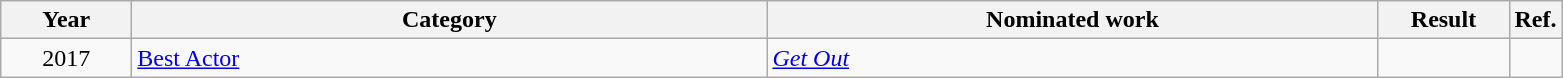<table class=wikitable>
<tr>
<th scope="col" style="width:5em;">Year</th>
<th scope="col" style="width:26em;">Category</th>
<th scope="col" style="width:25em;">Nominated work</th>
<th scope="col" style="width:5em;">Result</th>
<th>Ref.</th>
</tr>
<tr>
<td style="text-align:center;">2017</td>
<td><a href='#'>Best Actor</a></td>
<td><em><a href='#'>Get Out</a></em></td>
<td></td>
<td></td>
</tr>
</table>
